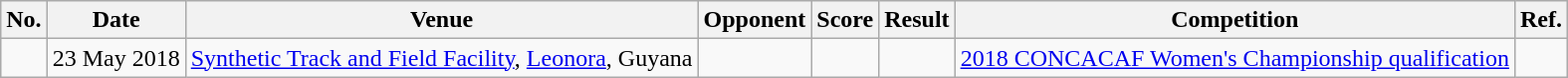<table class="wikitable">
<tr>
<th>No.</th>
<th>Date</th>
<th>Venue</th>
<th>Opponent</th>
<th>Score</th>
<th>Result</th>
<th>Competition</th>
<th>Ref.</th>
</tr>
<tr>
<td></td>
<td>23 May 2018</td>
<td><a href='#'>Synthetic Track and Field Facility</a>, <a href='#'>Leonora</a>, Guyana</td>
<td></td>
<td></td>
<td></td>
<td><a href='#'>2018 CONCACAF Women's Championship qualification</a></td>
<td></td>
</tr>
</table>
